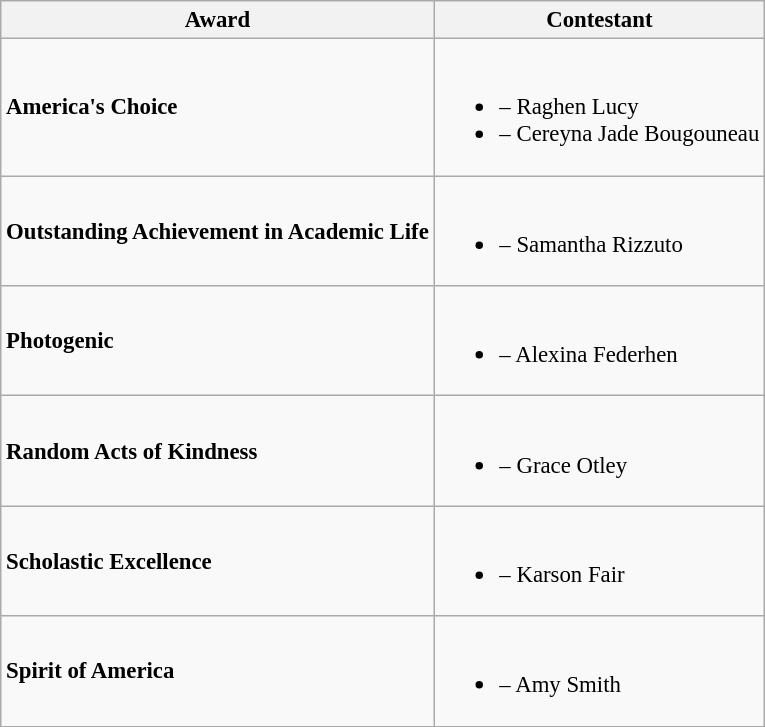<table class="wikitable sortable" style="font-size: 95%;">
<tr>
<th>Award</th>
<th>Contestant</th>
</tr>
<tr>
<td><strong>America's Choice</strong></td>
<td><br><ul><li> – Raghen Lucy</li><li> – Cereyna Jade Bougouneau</li></ul></td>
</tr>
<tr>
<td><strong>Outstanding Achievement in Academic Life</strong></td>
<td><br><ul><li> – Samantha Rizzuto</li></ul></td>
</tr>
<tr>
<td><strong>Photogenic</strong></td>
<td><br><ul><li> – Alexina Federhen</li></ul></td>
</tr>
<tr>
<td><strong>Random Acts of Kindness</strong></td>
<td><br><ul><li> – Grace Otley</li></ul></td>
</tr>
<tr>
<td><strong>Scholastic Excellence</strong></td>
<td><br><ul><li> – Karson Fair</li></ul></td>
</tr>
<tr>
<td><strong>Spirit of America</strong></td>
<td><br><ul><li> – Amy Smith</li></ul></td>
</tr>
</table>
